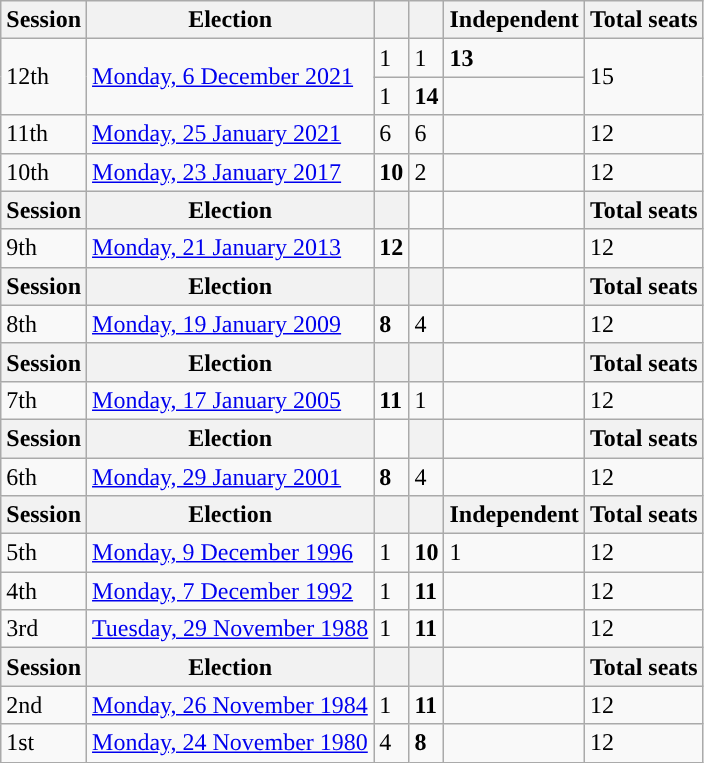<table class="wikitable">
<tr>
<th>Session</th>
<th>Election</th>
<th style="background:"><a href='#'></a></th>
<th style="background:"><a href='#'></a></th>
<th>Independent</th>
<th>Total seats</th>
</tr>
<tr>
<td rowspan="2">12th</td>
<td rowspan="2"><a href='#'>Monday, 6 December 2021</a></td>
<td>1</td>
<td>1</td>
<td><strong>13</strong></td>
<td rowspan="2">15</td>
</tr>
<tr>
<td>1</td>
<td><strong>14</strong></td>
<td></td>
</tr>
<tr>
<td>11th</td>
<td><a href='#'>Monday, 25 January 2021</a></td>
<td>6</td>
<td>6</td>
<td></td>
<td>12</td>
</tr>
<tr>
<td>10th</td>
<td><a href='#'>Monday, 23 January 2017</a></td>
<td><strong>10</strong></td>
<td>2</td>
<td></td>
<td>12</td>
</tr>
<tr>
<th>Session</th>
<th>Election</th>
<th style="background:"><a href='#'></a></th>
<td></td>
<td></td>
<th>Total seats</th>
</tr>
<tr>
<td>9th</td>
<td><a href='#'>Monday, 21 January 2013</a></td>
<td><strong>12</strong></td>
<td></td>
<td></td>
<td>12</td>
</tr>
<tr>
<th>Session</th>
<th>Election</th>
<th style="background:"><a href='#'></a></th>
<th style="background:"><a href='#'></a></th>
<td></td>
<th>Total seats</th>
</tr>
<tr>
<td>8th</td>
<td><a href='#'>Monday, 19 January 2009</a></td>
<td><strong>8</strong></td>
<td>4</td>
<td></td>
<td>12</td>
</tr>
<tr>
<th>Session</th>
<th>Election</th>
<th style="background:"><a href='#'></a></th>
<th style="background:"><a href='#'></a> </th>
<td></td>
<th>Total seats</th>
</tr>
<tr>
<td>7th</td>
<td><a href='#'>Monday, 17 January 2005</a></td>
<td><strong>11</strong></td>
<td>1</td>
<td></td>
<td>12</td>
</tr>
<tr>
<th>Session</th>
<th>Election</th>
<td style="background:"><a href='#'><strong></strong></a></td>
<th style="background:"><a href='#'></a> </th>
<td></td>
<th>Total seats</th>
</tr>
<tr>
<td>6th</td>
<td><a href='#'>Monday, 29 January 2001</a></td>
<td><strong>8</strong></td>
<td>4</td>
<td></td>
<td>12</td>
</tr>
<tr>
<th>Session</th>
<th>Election</th>
<th style="background:"><a href='#'></a></th>
<th style="background:"><a href='#'></a> </th>
<th>Independent</th>
<th>Total seats</th>
</tr>
<tr>
<td>5th</td>
<td><a href='#'>Monday, 9 December 1996</a></td>
<td>1</td>
<td><strong>10</strong></td>
<td>1</td>
<td>12</td>
</tr>
<tr>
<td>4th</td>
<td><a href='#'>Monday, 7 December 1992</a></td>
<td>1</td>
<td><strong>11</strong></td>
<td></td>
<td>12</td>
</tr>
<tr>
<td>3rd</td>
<td><a href='#'>Tuesday, 29 November 1988</a></td>
<td>1</td>
<td><strong>11</strong></td>
<td></td>
<td>12</td>
</tr>
<tr>
<th>Session</th>
<th>Election</th>
<th style="background:"><a href='#'></a></th>
<th style="background:"><a href='#'></a> </th>
<td></td>
<th>Total seats</th>
</tr>
<tr>
<td>2nd</td>
<td><a href='#'>Monday, 26 November 1984</a></td>
<td>1</td>
<td><strong>11</strong></td>
<td></td>
<td>12</td>
</tr>
<tr>
<td>1st</td>
<td><a href='#'>Monday, 24 November 1980</a></td>
<td>4</td>
<td><strong>8</strong></td>
<td></td>
<td>12</td>
</tr>
</table>
